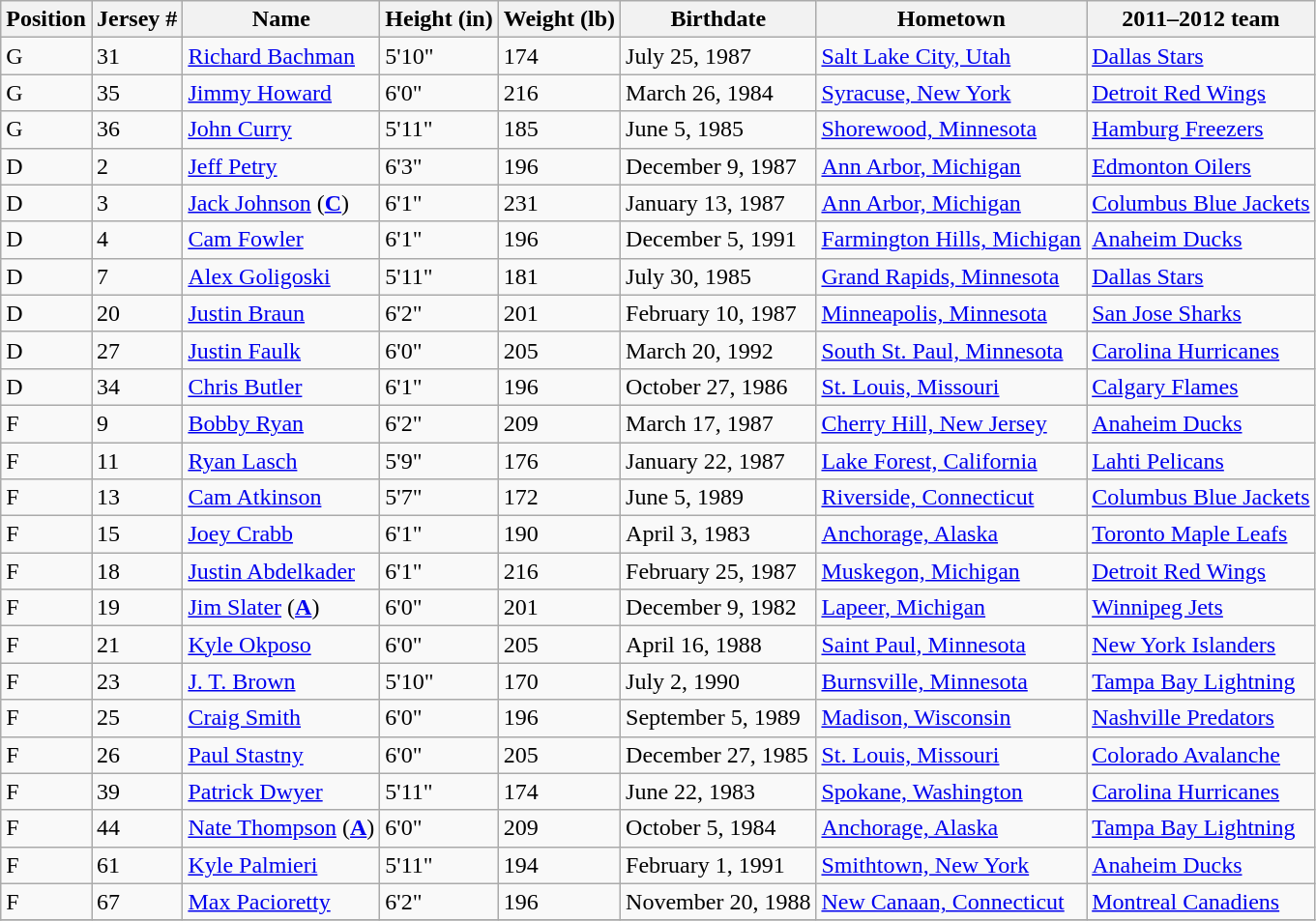<table class="wikitable sortable">
<tr>
<th>Position</th>
<th>Jersey #</th>
<th>Name</th>
<th>Height (in)</th>
<th>Weight (lb)</th>
<th>Birthdate</th>
<th>Hometown</th>
<th>2011–2012 team</th>
</tr>
<tr>
<td>G</td>
<td>31</td>
<td><a href='#'>Richard Bachman</a></td>
<td>5'10"</td>
<td>174</td>
<td>July 25, 1987</td>
<td><a href='#'>Salt Lake City, Utah</a></td>
<td><a href='#'>Dallas Stars</a></td>
</tr>
<tr>
<td>G</td>
<td>35</td>
<td><a href='#'>Jimmy Howard</a></td>
<td>6'0"</td>
<td>216</td>
<td>March 26, 1984</td>
<td><a href='#'>Syracuse, New York</a></td>
<td><a href='#'>Detroit Red Wings</a></td>
</tr>
<tr>
<td>G</td>
<td>36</td>
<td><a href='#'>John Curry</a></td>
<td>5'11"</td>
<td>185</td>
<td>June 5, 1985</td>
<td><a href='#'>Shorewood, Minnesota</a></td>
<td><a href='#'>Hamburg Freezers</a></td>
</tr>
<tr>
<td>D</td>
<td>2</td>
<td><a href='#'>Jeff Petry</a></td>
<td>6'3"</td>
<td>196</td>
<td>December 9, 1987</td>
<td><a href='#'>Ann Arbor, Michigan</a></td>
<td><a href='#'>Edmonton Oilers</a></td>
</tr>
<tr>
<td>D</td>
<td>3</td>
<td><a href='#'>Jack Johnson</a> (<strong><a href='#'>C</a></strong>)</td>
<td>6'1"</td>
<td>231</td>
<td>January 13, 1987</td>
<td><a href='#'>Ann Arbor, Michigan</a></td>
<td><a href='#'>Columbus Blue Jackets</a></td>
</tr>
<tr>
<td>D</td>
<td>4</td>
<td><a href='#'>Cam Fowler</a></td>
<td>6'1"</td>
<td>196</td>
<td>December 5, 1991</td>
<td><a href='#'>Farmington Hills, Michigan</a></td>
<td><a href='#'>Anaheim Ducks</a></td>
</tr>
<tr>
<td>D</td>
<td>7</td>
<td><a href='#'>Alex Goligoski</a></td>
<td>5'11"</td>
<td>181</td>
<td>July 30, 1985</td>
<td><a href='#'>Grand Rapids, Minnesota</a></td>
<td><a href='#'>Dallas Stars</a></td>
</tr>
<tr>
<td>D</td>
<td>20</td>
<td><a href='#'>Justin Braun</a></td>
<td>6'2"</td>
<td>201</td>
<td>February 10, 1987</td>
<td><a href='#'>Minneapolis, Minnesota</a></td>
<td><a href='#'>San Jose Sharks</a></td>
</tr>
<tr>
<td>D</td>
<td>27</td>
<td><a href='#'>Justin Faulk</a></td>
<td>6'0"</td>
<td>205</td>
<td>March 20, 1992</td>
<td><a href='#'>South St. Paul, Minnesota</a></td>
<td><a href='#'>Carolina Hurricanes</a></td>
</tr>
<tr>
<td>D</td>
<td>34</td>
<td><a href='#'>Chris Butler</a></td>
<td>6'1"</td>
<td>196</td>
<td>October 27, 1986</td>
<td><a href='#'>St. Louis, Missouri</a></td>
<td><a href='#'>Calgary Flames</a></td>
</tr>
<tr>
<td>F</td>
<td>9</td>
<td><a href='#'>Bobby Ryan</a></td>
<td>6'2"</td>
<td>209</td>
<td>March 17, 1987</td>
<td><a href='#'>Cherry Hill, New Jersey</a></td>
<td><a href='#'>Anaheim Ducks</a></td>
</tr>
<tr>
<td>F</td>
<td>11</td>
<td><a href='#'>Ryan Lasch</a></td>
<td>5'9"</td>
<td>176</td>
<td>January 22, 1987</td>
<td><a href='#'>Lake Forest, California</a></td>
<td><a href='#'>Lahti Pelicans</a></td>
</tr>
<tr>
<td>F</td>
<td>13</td>
<td><a href='#'>Cam Atkinson</a></td>
<td>5'7"</td>
<td>172</td>
<td>June 5, 1989</td>
<td><a href='#'>Riverside, Connecticut</a></td>
<td><a href='#'>Columbus Blue Jackets</a></td>
</tr>
<tr>
<td>F</td>
<td>15</td>
<td><a href='#'>Joey Crabb</a></td>
<td>6'1"</td>
<td>190</td>
<td>April 3, 1983</td>
<td><a href='#'>Anchorage, Alaska</a></td>
<td><a href='#'>Toronto Maple Leafs</a></td>
</tr>
<tr>
<td>F</td>
<td>18</td>
<td><a href='#'>Justin Abdelkader</a></td>
<td>6'1"</td>
<td>216</td>
<td>February 25, 1987</td>
<td><a href='#'>Muskegon, Michigan</a></td>
<td><a href='#'>Detroit Red Wings</a></td>
</tr>
<tr>
<td>F</td>
<td>19</td>
<td><a href='#'>Jim Slater</a> (<strong><a href='#'>A</a></strong>)</td>
<td>6'0"</td>
<td>201</td>
<td>December 9, 1982</td>
<td><a href='#'>Lapeer, Michigan</a></td>
<td><a href='#'>Winnipeg Jets</a></td>
</tr>
<tr>
<td>F</td>
<td>21</td>
<td><a href='#'>Kyle Okposo</a></td>
<td>6'0"</td>
<td>205</td>
<td>April 16, 1988</td>
<td><a href='#'>Saint Paul, Minnesota</a></td>
<td><a href='#'>New York Islanders</a></td>
</tr>
<tr>
<td>F</td>
<td>23</td>
<td><a href='#'>J. T. Brown</a></td>
<td>5'10"</td>
<td>170</td>
<td>July 2, 1990</td>
<td><a href='#'>Burnsville, Minnesota</a></td>
<td><a href='#'>Tampa Bay Lightning</a></td>
</tr>
<tr>
<td>F</td>
<td>25</td>
<td><a href='#'>Craig Smith</a></td>
<td>6'0"</td>
<td>196</td>
<td>September 5, 1989</td>
<td><a href='#'>Madison, Wisconsin</a></td>
<td><a href='#'>Nashville Predators</a></td>
</tr>
<tr>
<td>F</td>
<td>26</td>
<td><a href='#'>Paul Stastny</a></td>
<td>6'0"</td>
<td>205</td>
<td>December 27, 1985</td>
<td><a href='#'>St. Louis, Missouri</a></td>
<td><a href='#'>Colorado Avalanche</a></td>
</tr>
<tr>
<td>F</td>
<td>39</td>
<td><a href='#'>Patrick Dwyer</a></td>
<td>5'11"</td>
<td>174</td>
<td>June 22, 1983</td>
<td><a href='#'>Spokane, Washington</a></td>
<td><a href='#'>Carolina Hurricanes</a></td>
</tr>
<tr>
<td>F</td>
<td>44</td>
<td><a href='#'>Nate Thompson</a> (<strong><a href='#'>A</a></strong>)</td>
<td>6'0"</td>
<td>209</td>
<td>October 5, 1984</td>
<td><a href='#'>Anchorage, Alaska</a></td>
<td><a href='#'>Tampa Bay Lightning</a></td>
</tr>
<tr>
<td>F</td>
<td>61</td>
<td><a href='#'>Kyle Palmieri</a></td>
<td>5'11"</td>
<td>194</td>
<td>February 1, 1991</td>
<td><a href='#'>Smithtown, New York</a></td>
<td><a href='#'>Anaheim Ducks</a></td>
</tr>
<tr>
<td>F</td>
<td>67</td>
<td><a href='#'>Max Pacioretty</a></td>
<td>6'2"</td>
<td>196</td>
<td>November 20, 1988</td>
<td><a href='#'>New Canaan, Connecticut</a></td>
<td><a href='#'>Montreal Canadiens</a></td>
</tr>
<tr>
</tr>
</table>
